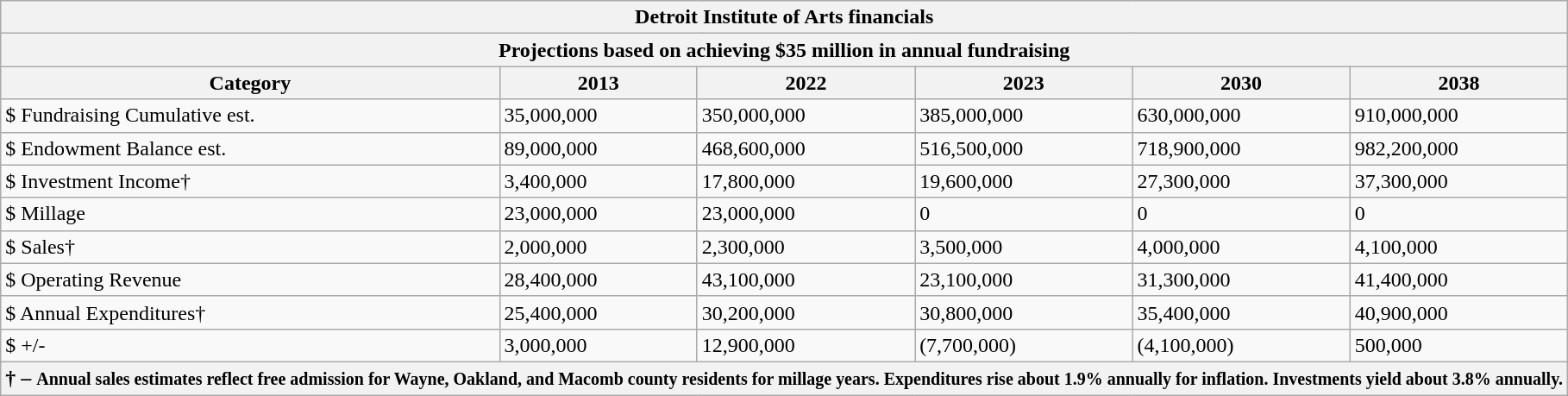<table class="wikitable" style="text-align:left">
<tr>
<th colspan="6">Detroit Institute of Arts financials</th>
</tr>
<tr>
<th colspan="6">Projections based on achieving $35 million in annual fundraising</th>
</tr>
<tr>
<th>Category</th>
<th>2013</th>
<th>2022</th>
<th>2023</th>
<th>2030</th>
<th>2038</th>
</tr>
<tr>
<td>$ Fundraising Cumulative est.</td>
<td>35,000,000</td>
<td>350,000,000</td>
<td>385,000,000</td>
<td>630,000,000</td>
<td>910,000,000</td>
</tr>
<tr>
<td>$ Endowment Balance est.</td>
<td>89,000,000</td>
<td>468,600,000</td>
<td>516,500,000</td>
<td>718,900,000</td>
<td>982,200,000</td>
</tr>
<tr>
<td>$ Investment Income†</td>
<td>3,400,000</td>
<td>17,800,000</td>
<td>19,600,000</td>
<td>27,300,000</td>
<td>37,300,000</td>
</tr>
<tr>
<td>$ Millage</td>
<td>23,000,000</td>
<td>23,000,000</td>
<td>0</td>
<td>0</td>
<td>0</td>
</tr>
<tr>
<td>$ Sales†</td>
<td>2,000,000</td>
<td>2,300,000</td>
<td>3,500,000</td>
<td>4,000,000</td>
<td>4,100,000</td>
</tr>
<tr>
<td>$ Operating Revenue</td>
<td>28,400,000</td>
<td>43,100,000</td>
<td>23,100,000</td>
<td>31,300,000</td>
<td>41,400,000</td>
</tr>
<tr>
<td>$ Annual Expenditures†</td>
<td>25,400,000</td>
<td>30,200,000</td>
<td>30,800,000</td>
<td>35,400,000</td>
<td>40,900,000</td>
</tr>
<tr>
<td>$ +/-</td>
<td>3,000,000</td>
<td>12,900,000</td>
<td>(7,700,000)</td>
<td>(4,100,000)</td>
<td>500,000</td>
</tr>
<tr>
<th colspan="6" text-align: center; font-size: 90%;"><span>† – <small>Annual sales estimates reflect free admission for Wayne, Oakland, and Macomb county residents for millage years. Expenditures rise about 1.9% annually for inflation. Investments yield about 3.8% annually.</small></span></th>
</tr>
</table>
